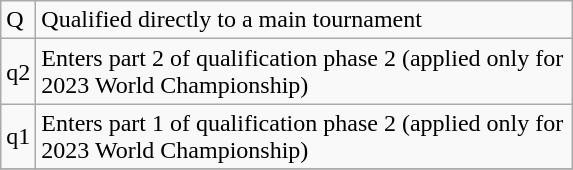<table class="wikitable">
<tr>
<td width=15px>Q</td>
<td width=350px>Qualified directly to a main tournament</td>
</tr>
<tr>
<td width=15px>q2</td>
<td>Enters part 2 of qualification phase 2 (applied only for 2023 World Championship)</td>
</tr>
<tr>
<td width=15px>q1</td>
<td>Enters part 1 of qualification phase 2 (applied only for 2023 World Championship)</td>
</tr>
<tr>
</tr>
</table>
